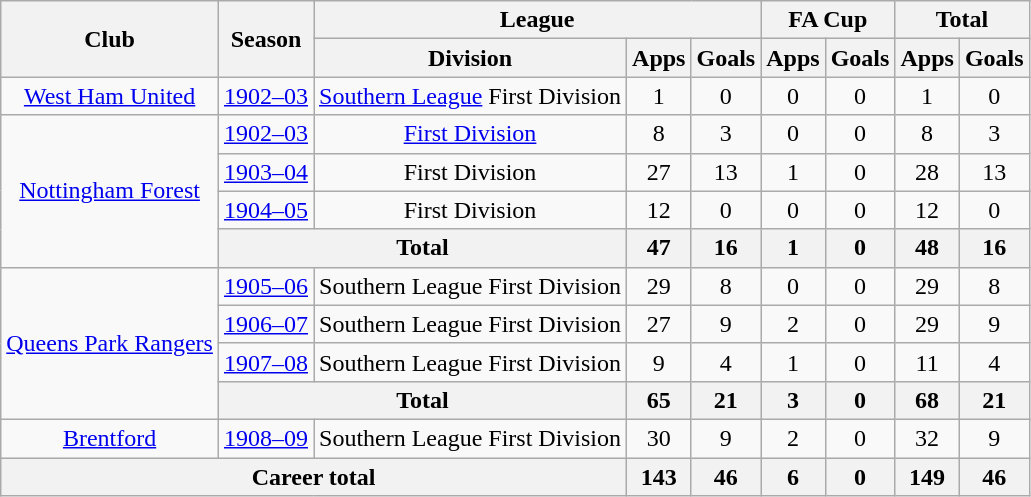<table class="wikitable" style="text-align: center;">
<tr>
<th rowspan="2">Club</th>
<th rowspan="2">Season</th>
<th colspan="3">League</th>
<th colspan="2">FA Cup</th>
<th colspan="2">Total</th>
</tr>
<tr>
<th>Division</th>
<th>Apps</th>
<th>Goals</th>
<th>Apps</th>
<th>Goals</th>
<th>Apps</th>
<th>Goals</th>
</tr>
<tr>
<td><a href='#'>West Ham United</a></td>
<td><a href='#'>1902–03</a></td>
<td><a href='#'>Southern League</a> First Division</td>
<td>1</td>
<td>0</td>
<td>0</td>
<td>0</td>
<td>1</td>
<td>0</td>
</tr>
<tr>
<td rowspan="4"><a href='#'>Nottingham Forest</a></td>
<td><a href='#'>1902–03</a></td>
<td><a href='#'>First Division</a></td>
<td>8</td>
<td>3</td>
<td>0</td>
<td>0</td>
<td>8</td>
<td>3</td>
</tr>
<tr>
<td><a href='#'>1903–04</a></td>
<td>First Division</td>
<td>27</td>
<td>13</td>
<td>1</td>
<td>0</td>
<td>28</td>
<td>13</td>
</tr>
<tr>
<td><a href='#'>1904–05</a></td>
<td>First Division</td>
<td>12</td>
<td>0</td>
<td>0</td>
<td>0</td>
<td>12</td>
<td>0</td>
</tr>
<tr>
<th colspan="2">Total</th>
<th>47</th>
<th>16</th>
<th>1</th>
<th>0</th>
<th>48</th>
<th>16</th>
</tr>
<tr>
<td rowspan="4"><a href='#'>Queens Park Rangers</a></td>
<td><a href='#'>1905–06</a></td>
<td>Southern League First Division</td>
<td>29</td>
<td>8</td>
<td>0</td>
<td>0</td>
<td>29</td>
<td>8</td>
</tr>
<tr>
<td><a href='#'>1906–07</a></td>
<td>Southern League First Division</td>
<td>27</td>
<td>9</td>
<td>2</td>
<td>0</td>
<td>29</td>
<td>9</td>
</tr>
<tr>
<td><a href='#'>1907–08</a></td>
<td>Southern League First Division</td>
<td>9</td>
<td>4</td>
<td>1</td>
<td>0</td>
<td>11</td>
<td>4</td>
</tr>
<tr>
<th colspan="2">Total</th>
<th>65</th>
<th>21</th>
<th>3</th>
<th>0</th>
<th>68</th>
<th>21</th>
</tr>
<tr>
<td><a href='#'>Brentford</a></td>
<td><a href='#'>1908–09</a></td>
<td>Southern League First Division</td>
<td>30</td>
<td>9</td>
<td>2</td>
<td>0</td>
<td>32</td>
<td>9</td>
</tr>
<tr>
<th colspan="3">Career total</th>
<th>143</th>
<th>46</th>
<th>6</th>
<th>0</th>
<th>149</th>
<th>46</th>
</tr>
</table>
